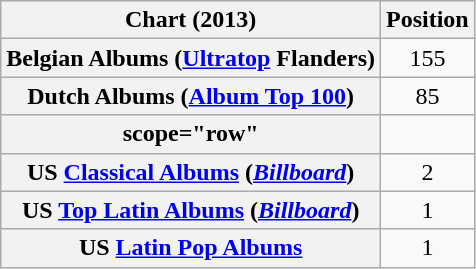<table class="wikitable sortable plainrowheaders">
<tr>
<th>Chart (2013)</th>
<th>Position</th>
</tr>
<tr>
<th scope="row">Belgian Albums (<a href='#'>Ultratop</a> Flanders)</th>
<td align="center">155</td>
</tr>
<tr>
<th scope="row">Dutch Albums (<a href='#'>Album Top 100</a>)</th>
<td align="center">85</td>
</tr>
<tr>
<th>scope="row" </th>
</tr>
<tr>
<th scope="row">US <a href='#'>Classical Albums</a> (<em><a href='#'>Billboard</a></em>)</th>
<td align="center">2</td>
</tr>
<tr>
<th scope="row">US <a href='#'>Top Latin Albums</a> (<em><a href='#'>Billboard</a></em>)</th>
<td align="center">1</td>
</tr>
<tr>
<th scope="row">US <a href='#'>Latin Pop Albums</a></th>
<td align="center">1</td>
</tr>
</table>
